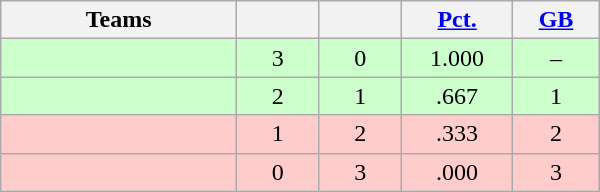<table class="wikitable" width="400" style="text-align:center;">
<tr>
<th width="20%">Teams</th>
<th width="7%"></th>
<th width="7%"></th>
<th width="8%"><a href='#'>Pct.</a></th>
<th width="7%"><a href='#'>GB</a></th>
</tr>
<tr style="background-color:#cfc">
<td align=left></td>
<td>3</td>
<td>0</td>
<td>1.000</td>
<td>–</td>
</tr>
<tr style="background-color:#cfc">
<td align=left></td>
<td>2</td>
<td>1</td>
<td>.667</td>
<td>1</td>
</tr>
<tr style="background-color:#fcc">
<td align=left></td>
<td>1</td>
<td>2</td>
<td>.333</td>
<td>2</td>
</tr>
<tr style="background-color:#fcc">
<td align=left></td>
<td>0</td>
<td>3</td>
<td>.000</td>
<td>3</td>
</tr>
</table>
